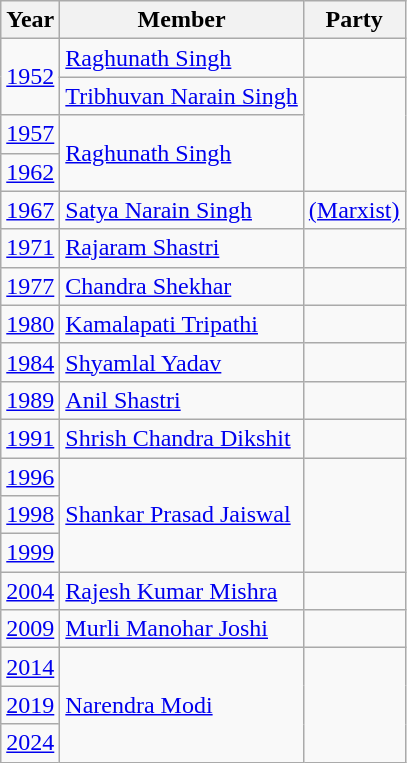<table class="wikitable sortable">
<tr>
<th>Year</th>
<th>Member</th>
<th colspan="2">Party</th>
</tr>
<tr>
<td rowspan="2"><a href='#'>1952</a></td>
<td><a href='#'>Raghunath Singh</a></td>
<td></td>
</tr>
<tr>
<td><a href='#'>Tribhuvan Narain Singh</a></td>
</tr>
<tr>
<td><a href='#'>1957</a></td>
<td rowspan="2"><a href='#'>Raghunath Singh</a></td>
</tr>
<tr>
<td><a href='#'>1962</a></td>
</tr>
<tr>
<td><a href='#'>1967</a></td>
<td><a href='#'>Satya Narain Singh</a></td>
<td> <a href='#'>(Marxist)</a></td>
</tr>
<tr>
<td><a href='#'>1971</a></td>
<td><a href='#'>Rajaram Shastri</a></td>
<td></td>
</tr>
<tr>
<td><a href='#'>1977</a></td>
<td><a href='#'>Chandra Shekhar</a></td>
<td></td>
</tr>
<tr>
<td><a href='#'>1980</a></td>
<td><a href='#'>Kamalapati Tripathi</a></td>
<td></td>
</tr>
<tr>
<td><a href='#'>1984</a></td>
<td><a href='#'>Shyamlal Yadav</a></td>
<td></td>
</tr>
<tr>
<td><a href='#'>1989</a></td>
<td><a href='#'>Anil Shastri</a></td>
<td></td>
</tr>
<tr>
<td><a href='#'>1991</a></td>
<td><a href='#'>Shrish Chandra Dikshit</a></td>
<td></td>
</tr>
<tr>
<td><a href='#'>1996</a></td>
<td rowspan="3"><a href='#'>Shankar Prasad Jaiswal</a></td>
</tr>
<tr>
<td><a href='#'>1998</a></td>
</tr>
<tr>
<td><a href='#'>1999</a></td>
</tr>
<tr>
<td><a href='#'>2004</a></td>
<td><a href='#'>Rajesh Kumar Mishra</a></td>
<td></td>
</tr>
<tr>
<td><a href='#'>2009</a></td>
<td><a href='#'>Murli Manohar Joshi</a></td>
<td></td>
</tr>
<tr>
<td><a href='#'>2014</a></td>
<td rowspan="3"><a href='#'>Narendra Modi</a></td>
</tr>
<tr>
<td><a href='#'>2019</a></td>
</tr>
<tr>
<td><a href='#'>2024</a></td>
</tr>
</table>
